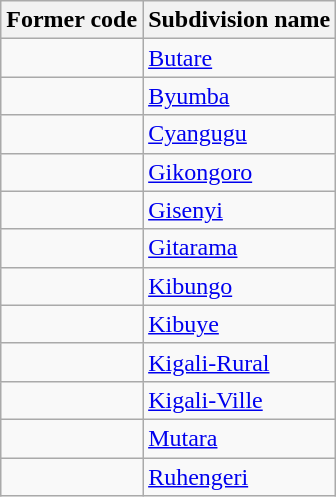<table class="wikitable sortable mw-collapsible">
<tr>
<th>Former code</th>
<th>Subdivision name</th>
</tr>
<tr>
<td></td>
<td><a href='#'>Butare</a></td>
</tr>
<tr>
<td></td>
<td><a href='#'>Byumba</a></td>
</tr>
<tr>
<td></td>
<td><a href='#'>Cyangugu</a></td>
</tr>
<tr>
<td></td>
<td><a href='#'>Gikongoro</a></td>
</tr>
<tr>
<td></td>
<td><a href='#'>Gisenyi</a></td>
</tr>
<tr>
<td></td>
<td><a href='#'>Gitarama</a></td>
</tr>
<tr>
<td></td>
<td><a href='#'>Kibungo</a></td>
</tr>
<tr>
<td></td>
<td><a href='#'>Kibuye</a></td>
</tr>
<tr>
<td></td>
<td><a href='#'>Kigali-Rural</a></td>
</tr>
<tr>
<td></td>
<td><a href='#'>Kigali-Ville</a></td>
</tr>
<tr>
<td></td>
<td><a href='#'>Mutara</a></td>
</tr>
<tr>
<td></td>
<td><a href='#'>Ruhengeri</a></td>
</tr>
</table>
